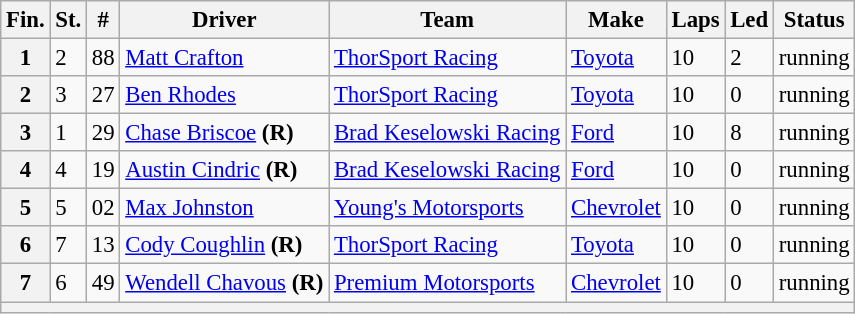<table class="wikitable" style="font-size:95%">
<tr>
<th>Fin.</th>
<th>St.</th>
<th>#</th>
<th>Driver</th>
<th>Team</th>
<th>Make</th>
<th>Laps</th>
<th>Led</th>
<th>Status</th>
</tr>
<tr>
<th>1</th>
<td>2</td>
<td>88</td>
<td><a href='#'>Matt Crafton</a></td>
<td><a href='#'>ThorSport Racing</a></td>
<td><a href='#'>Toyota</a></td>
<td>10</td>
<td>2</td>
<td>running</td>
</tr>
<tr>
<th>2</th>
<td>3</td>
<td>27</td>
<td><a href='#'>Ben Rhodes</a></td>
<td><a href='#'>ThorSport Racing</a></td>
<td><a href='#'>Toyota</a></td>
<td>10</td>
<td>0</td>
<td>running</td>
</tr>
<tr>
<th>3</th>
<td>1</td>
<td>29</td>
<td><a href='#'>Chase Briscoe</a> <strong>(R)</strong></td>
<td><a href='#'>Brad Keselowski Racing</a></td>
<td><a href='#'>Ford</a></td>
<td>10</td>
<td>8</td>
<td>running</td>
</tr>
<tr>
<th>4</th>
<td>4</td>
<td>19</td>
<td><a href='#'>Austin Cindric</a> <strong>(R)</strong></td>
<td><a href='#'>Brad Keselowski Racing</a></td>
<td><a href='#'>Ford</a></td>
<td>10</td>
<td>0</td>
<td>running</td>
</tr>
<tr>
<th>5</th>
<td>5</td>
<td>02</td>
<td><a href='#'>Max Johnston</a></td>
<td><a href='#'>Young's Motorsports</a></td>
<td><a href='#'>Chevrolet</a></td>
<td>10</td>
<td>0</td>
<td>running</td>
</tr>
<tr>
<th>6</th>
<td>7</td>
<td>13</td>
<td><a href='#'>Cody Coughlin</a> <strong>(R)</strong></td>
<td><a href='#'>ThorSport Racing</a></td>
<td><a href='#'>Toyota</a></td>
<td>10</td>
<td>0</td>
<td>running</td>
</tr>
<tr>
<th>7</th>
<td>6</td>
<td>49</td>
<td><a href='#'>Wendell Chavous</a> <strong>(R)</strong></td>
<td><a href='#'>Premium Motorsports</a></td>
<td><a href='#'>Chevrolet</a></td>
<td>10</td>
<td>0</td>
<td>running</td>
</tr>
<tr>
<th colspan="9"></th>
</tr>
</table>
